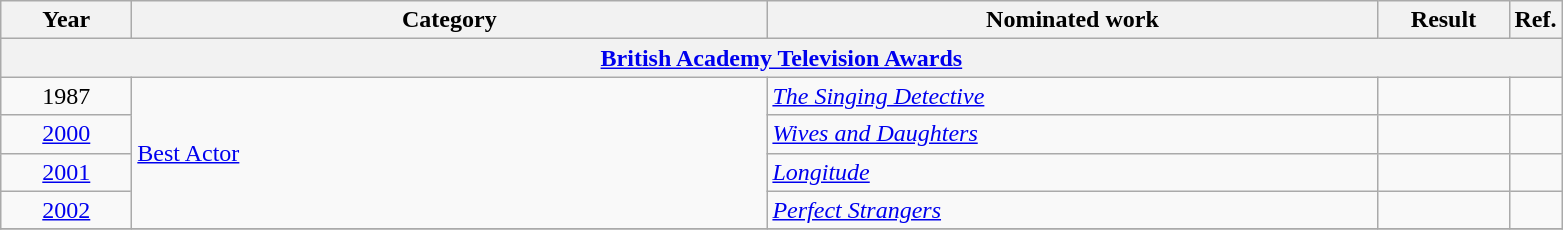<table class=wikitable>
<tr>
<th scope="col" style="width:5em;">Year</th>
<th scope="col" style="width:26em;">Category</th>
<th scope="col" style="width:25em;">Nominated work</th>
<th scope="col" style="width:5em;">Result</th>
<th>Ref.</th>
</tr>
<tr>
<th colspan=5><a href='#'>British Academy Television Awards</a></th>
</tr>
<tr>
<td style="text-align:center;">1987</td>
<td rowspan=4><a href='#'>Best Actor</a></td>
<td><em><a href='#'>The Singing Detective</a></em></td>
<td></td>
<td style="text-align:center;"></td>
</tr>
<tr>
<td style="text-align:center;"><a href='#'>2000</a></td>
<td><em><a href='#'>Wives and Daughters</a></em></td>
<td></td>
<td style="text-align:center;"></td>
</tr>
<tr>
<td style="text-align:center;"><a href='#'>2001</a></td>
<td><em><a href='#'>Longitude</a></em></td>
<td></td>
<td style="text-align:center;"></td>
</tr>
<tr>
<td style="text-align:center;"><a href='#'>2002</a></td>
<td><em><a href='#'>Perfect Strangers</a></em></td>
<td></td>
<td style="text-align:center;"></td>
</tr>
<tr>
</tr>
</table>
